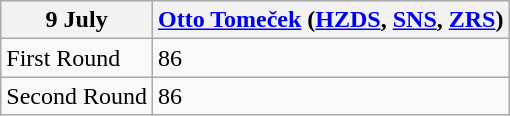<table class="wikitable">
<tr>
<th>9 July</th>
<th><a href='#'>Otto Tomeček</a> (<a href='#'>HZDS</a>, <a href='#'>SNS</a>, <a href='#'>ZRS</a>)</th>
</tr>
<tr>
<td>First Round</td>
<td>86</td>
</tr>
<tr>
<td>Second Round</td>
<td>86</td>
</tr>
</table>
